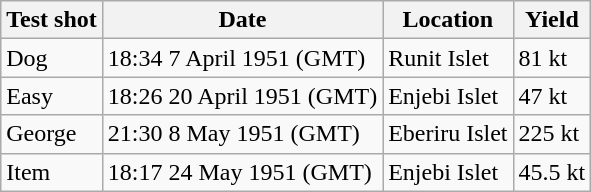<table class="wikitable">
<tr>
<th>Test shot</th>
<th>Date</th>
<th>Location</th>
<th>Yield</th>
</tr>
<tr>
<td>Dog</td>
<td>18:34 7 April 1951 (GMT)</td>
<td>Runit Islet</td>
<td>81 kt</td>
</tr>
<tr>
<td>Easy</td>
<td>18:26 20 April 1951 (GMT)</td>
<td>Enjebi Islet</td>
<td>47 kt</td>
</tr>
<tr>
<td>George</td>
<td>21:30 8 May 1951 (GMT)</td>
<td>Eberiru Islet</td>
<td>225 kt</td>
</tr>
<tr>
<td>Item</td>
<td>18:17 24 May 1951 (GMT)</td>
<td>Enjebi Islet</td>
<td>45.5 kt</td>
</tr>
</table>
